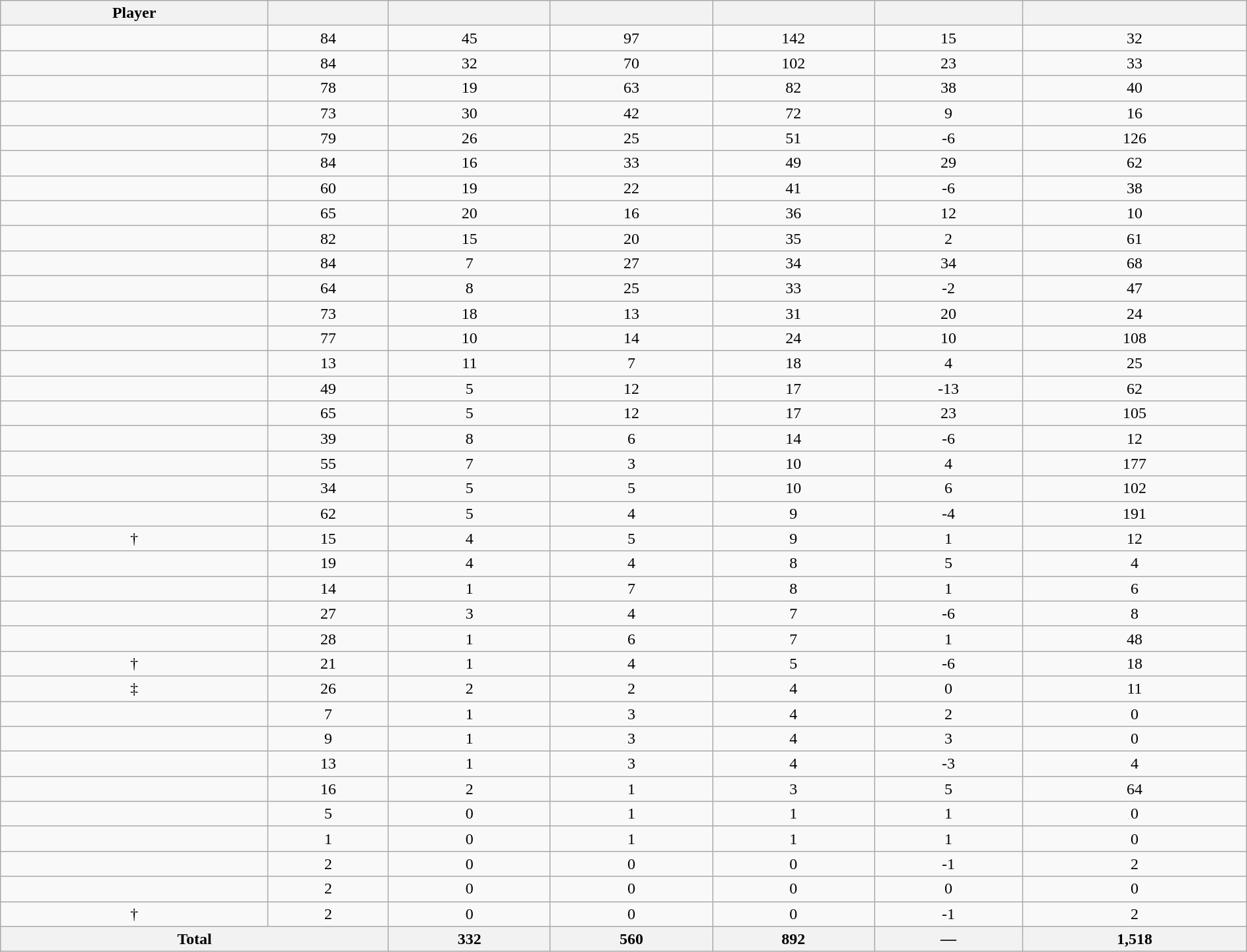<table class="wikitable sortable" style="width:100%;">
<tr align=center>
<th>Player</th>
<th></th>
<th></th>
<th></th>
<th></th>
<th data-sort-type="number"></th>
<th></th>
</tr>
<tr align=center>
<td></td>
<td>84</td>
<td>45</td>
<td>97</td>
<td>142</td>
<td>15</td>
<td>32</td>
</tr>
<tr align=center>
<td></td>
<td>84</td>
<td>32</td>
<td>70</td>
<td>102</td>
<td>23</td>
<td>33</td>
</tr>
<tr align=center>
<td></td>
<td>78</td>
<td>19</td>
<td>63</td>
<td>82</td>
<td>38</td>
<td>40</td>
</tr>
<tr align=center>
<td></td>
<td>73</td>
<td>30</td>
<td>42</td>
<td>72</td>
<td>9</td>
<td>16</td>
</tr>
<tr align=center>
<td></td>
<td>79</td>
<td>26</td>
<td>25</td>
<td>51</td>
<td>-6</td>
<td>126</td>
</tr>
<tr align=center>
<td></td>
<td>84</td>
<td>16</td>
<td>33</td>
<td>49</td>
<td>29</td>
<td>62</td>
</tr>
<tr align=center>
<td></td>
<td>60</td>
<td>19</td>
<td>22</td>
<td>41</td>
<td>-6</td>
<td>38</td>
</tr>
<tr align=center>
<td></td>
<td>65</td>
<td>20</td>
<td>16</td>
<td>36</td>
<td>12</td>
<td>10</td>
</tr>
<tr align=center>
<td></td>
<td>82</td>
<td>15</td>
<td>20</td>
<td>35</td>
<td>2</td>
<td>61</td>
</tr>
<tr align=center>
<td></td>
<td>84</td>
<td>7</td>
<td>27</td>
<td>34</td>
<td>34</td>
<td>68</td>
</tr>
<tr align=center>
<td></td>
<td>64</td>
<td>8</td>
<td>25</td>
<td>33</td>
<td>-2</td>
<td>47</td>
</tr>
<tr align=center>
<td></td>
<td>73</td>
<td>18</td>
<td>13</td>
<td>31</td>
<td>20</td>
<td>24</td>
</tr>
<tr align=center>
<td></td>
<td>77</td>
<td>10</td>
<td>14</td>
<td>24</td>
<td>10</td>
<td>108</td>
</tr>
<tr align=center>
<td></td>
<td>13</td>
<td>11</td>
<td>7</td>
<td>18</td>
<td>4</td>
<td>25</td>
</tr>
<tr align=center>
<td></td>
<td>49</td>
<td>5</td>
<td>12</td>
<td>17</td>
<td>-13</td>
<td>62</td>
</tr>
<tr align=center>
<td></td>
<td>65</td>
<td>5</td>
<td>12</td>
<td>17</td>
<td>23</td>
<td>105</td>
</tr>
<tr align=center>
<td></td>
<td>39</td>
<td>8</td>
<td>6</td>
<td>14</td>
<td>-6</td>
<td>12</td>
</tr>
<tr align=center>
<td></td>
<td>55</td>
<td>7</td>
<td>3</td>
<td>10</td>
<td>4</td>
<td>177</td>
</tr>
<tr align=center>
<td></td>
<td>34</td>
<td>5</td>
<td>5</td>
<td>10</td>
<td>6</td>
<td>102</td>
</tr>
<tr align=center>
<td></td>
<td>62</td>
<td>5</td>
<td>4</td>
<td>9</td>
<td>-4</td>
<td>191</td>
</tr>
<tr align=center>
<td> †</td>
<td>15</td>
<td>4</td>
<td>5</td>
<td>9</td>
<td>1</td>
<td>12</td>
</tr>
<tr align=center>
<td></td>
<td>19</td>
<td>4</td>
<td>4</td>
<td>8</td>
<td>5</td>
<td>4</td>
</tr>
<tr align=center>
<td></td>
<td>14</td>
<td>1</td>
<td>7</td>
<td>8</td>
<td>1</td>
<td>6</td>
</tr>
<tr align=center>
<td></td>
<td>27</td>
<td>3</td>
<td>4</td>
<td>7</td>
<td>-6</td>
<td>8</td>
</tr>
<tr align=center>
<td></td>
<td>28</td>
<td>1</td>
<td>6</td>
<td>7</td>
<td>1</td>
<td>48</td>
</tr>
<tr align=center>
<td> †</td>
<td>21</td>
<td>1</td>
<td>4</td>
<td>5</td>
<td>-6</td>
<td>18</td>
</tr>
<tr align=center>
<td> ‡</td>
<td>26</td>
<td>2</td>
<td>2</td>
<td>4</td>
<td>0</td>
<td>11</td>
</tr>
<tr align=center>
<td></td>
<td>7</td>
<td>1</td>
<td>3</td>
<td>4</td>
<td>2</td>
<td>0</td>
</tr>
<tr align=center>
<td></td>
<td>9</td>
<td>1</td>
<td>3</td>
<td>4</td>
<td>3</td>
<td>0</td>
</tr>
<tr align=center>
<td></td>
<td>13</td>
<td>1</td>
<td>3</td>
<td>4</td>
<td>-3</td>
<td>4</td>
</tr>
<tr align=center>
<td></td>
<td>16</td>
<td>2</td>
<td>1</td>
<td>3</td>
<td>5</td>
<td>64</td>
</tr>
<tr align=center>
<td></td>
<td>5</td>
<td>0</td>
<td>1</td>
<td>1</td>
<td>1</td>
<td>0</td>
</tr>
<tr align=center>
<td></td>
<td>1</td>
<td>0</td>
<td>1</td>
<td>1</td>
<td>1</td>
<td>0</td>
</tr>
<tr align=center>
<td></td>
<td>2</td>
<td>0</td>
<td>0</td>
<td>0</td>
<td>-1</td>
<td>2</td>
</tr>
<tr align=center>
<td></td>
<td>2</td>
<td>0</td>
<td>0</td>
<td>0</td>
<td>0</td>
<td>0</td>
</tr>
<tr align=center>
<td> †</td>
<td>2</td>
<td>0</td>
<td>0</td>
<td>0</td>
<td>-1</td>
<td>2</td>
</tr>
<tr class="sortbotom">
<th colspan=2>Total</th>
<th>332</th>
<th>560</th>
<th>892</th>
<th>—</th>
<th>1,518</th>
</tr>
</table>
